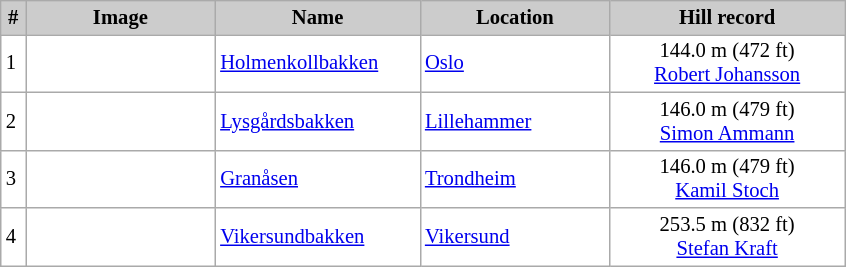<table class="wikitable plainrowheaders" style="background:#fff; font-size:86%; line-height:16px; border:gray solid 1px; border-collapse:collapse;">
<tr style="background:#ccc; text-align:center;">
<th scope="col" style="background:#ccc;" width=10px;">#</th>
<th scope="col" style="background:#ccc;" width=120px;">Image</th>
<th scope="col" style="background:#ccc;" width=130px;">Name</th>
<th scope="col" style="background:#ccc;" width=120px;">Location</th>
<th scope="col" style="background:#ccc;" width=150px;">Hill record</th>
</tr>
<tr>
<td>1</td>
<td></td>
<td><a href='#'>Holmenkollbakken</a></td>
<td><a href='#'>Oslo</a></td>
<td align=center>144.0 m (472 ft)<br> <a href='#'>Robert Johansson</a></td>
</tr>
<tr>
<td>2</td>
<td></td>
<td><a href='#'>Lysgårdsbakken</a></td>
<td><a href='#'>Lillehammer</a></td>
<td align=center>146.0 m (479 ft)<br> <a href='#'>Simon Ammann</a></td>
</tr>
<tr>
<td>3</td>
<td></td>
<td><a href='#'>Granåsen</a></td>
<td><a href='#'>Trondheim</a></td>
<td align=center>146.0 m (479 ft)<br> <a href='#'>Kamil Stoch</a></td>
</tr>
<tr>
<td>4</td>
<td></td>
<td><a href='#'>Vikersundbakken</a></td>
<td><a href='#'>Vikersund</a></td>
<td align=center>253.5 m (832 ft)<br> <a href='#'>Stefan Kraft</a></td>
</tr>
</table>
